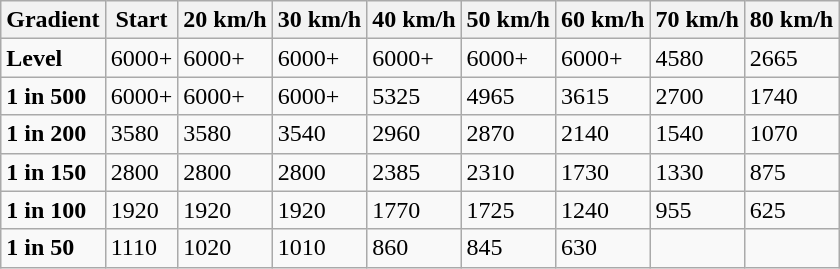<table class="wikitable">
<tr>
<th>Gradient</th>
<th>Start</th>
<th>20 km/h</th>
<th>30 km/h</th>
<th>40 km/h</th>
<th>50 km/h</th>
<th>60 km/h</th>
<th>70 km/h</th>
<th>80 km/h</th>
</tr>
<tr>
<td><strong>Level</strong></td>
<td>6000+</td>
<td>6000+</td>
<td>6000+</td>
<td>6000+</td>
<td>6000+</td>
<td>6000+</td>
<td>4580</td>
<td>2665</td>
</tr>
<tr>
<td><strong>1 in 500</strong></td>
<td>6000+</td>
<td>6000+</td>
<td>6000+</td>
<td>5325</td>
<td>4965</td>
<td>3615</td>
<td>2700</td>
<td>1740</td>
</tr>
<tr>
<td><strong>1 in 200</strong></td>
<td>3580</td>
<td>3580</td>
<td>3540</td>
<td>2960</td>
<td>2870</td>
<td>2140</td>
<td>1540</td>
<td>1070</td>
</tr>
<tr>
<td><strong>1 in 150</strong></td>
<td>2800</td>
<td>2800</td>
<td>2800</td>
<td>2385</td>
<td>2310</td>
<td>1730</td>
<td>1330</td>
<td>875</td>
</tr>
<tr>
<td><strong>1 in 100</strong></td>
<td>1920</td>
<td>1920</td>
<td>1920</td>
<td>1770</td>
<td>1725</td>
<td>1240</td>
<td>955</td>
<td>625</td>
</tr>
<tr>
<td><strong>1 in 50</strong></td>
<td>1110</td>
<td>1020</td>
<td>1010</td>
<td>860</td>
<td>845</td>
<td>630</td>
<td></td>
<td></td>
</tr>
</table>
